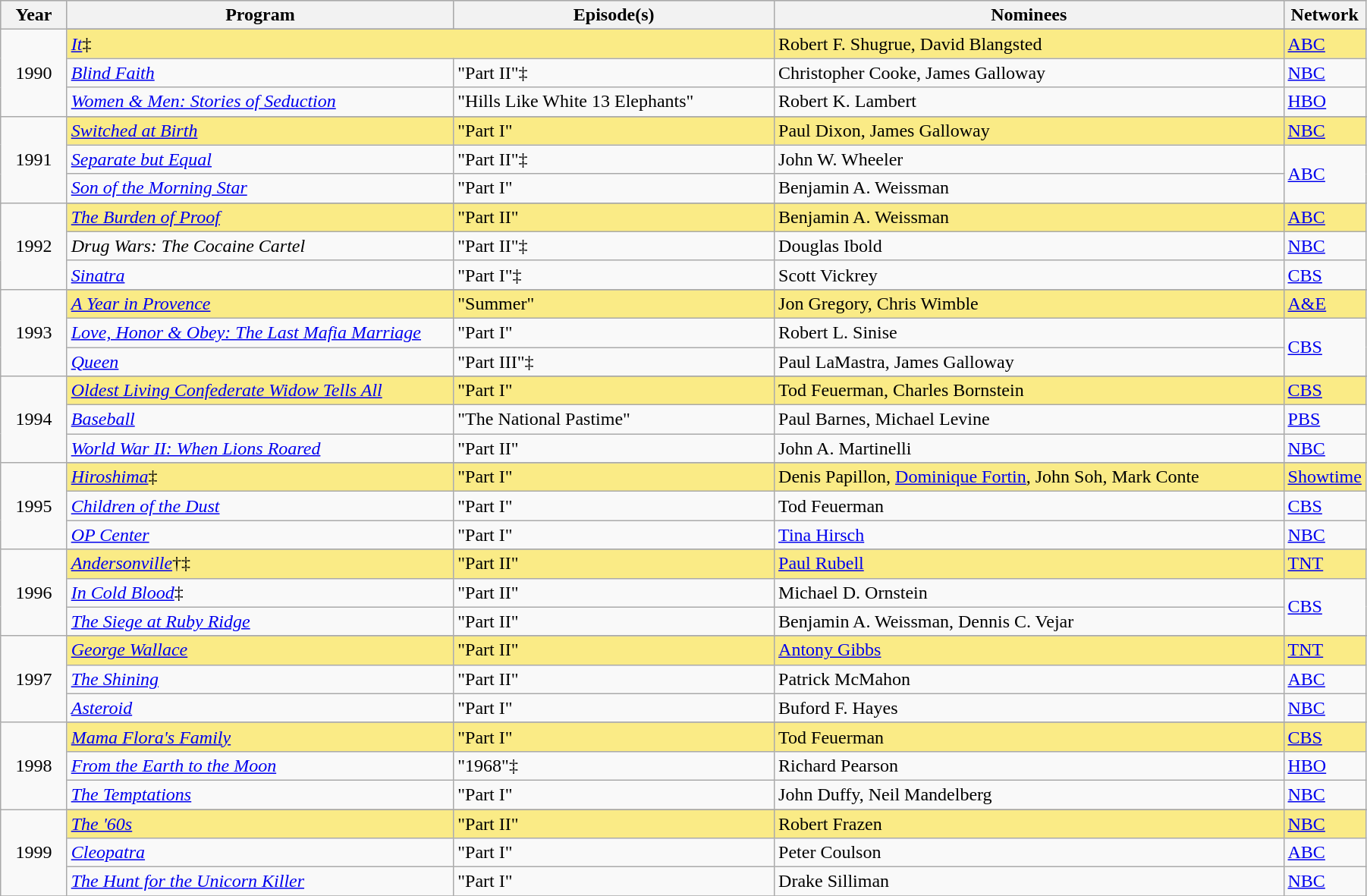<table class="wikitable" style="width:95%">
<tr bgcolor="#bebebe">
<th width="5%">Year</th>
<th width="30%">Program</th>
<th width="25%">Episode(s)</th>
<th width="40%">Nominees</th>
<th width="10%">Network</th>
</tr>
<tr>
<td rowspan=4 style="text-align:center">1990<br></td>
</tr>
<tr style="background:#FAEB86">
<td colspan="2"><em><a href='#'>It</a></em>‡</td>
<td>Robert F. Shugrue, David Blangsted</td>
<td><a href='#'>ABC</a></td>
</tr>
<tr>
<td><em><a href='#'>Blind Faith</a></em></td>
<td>"Part II"‡</td>
<td>Christopher Cooke, James Galloway</td>
<td><a href='#'>NBC</a></td>
</tr>
<tr>
<td><em><a href='#'>Women & Men: Stories of Seduction</a></em></td>
<td>"Hills Like White 13 Elephants"</td>
<td>Robert K. Lambert</td>
<td><a href='#'>HBO</a></td>
</tr>
<tr>
<td rowspan=4 style="text-align:center">1991<br></td>
</tr>
<tr style="background:#FAEB86">
<td><em><a href='#'>Switched at Birth</a></em></td>
<td>"Part I"</td>
<td>Paul Dixon, James Galloway</td>
<td><a href='#'>NBC</a></td>
</tr>
<tr>
<td><em><a href='#'>Separate but Equal</a></em></td>
<td>"Part II"‡</td>
<td>John W. Wheeler</td>
<td rowspan="2"><a href='#'>ABC</a></td>
</tr>
<tr>
<td><em><a href='#'>Son of the Morning Star</a></em></td>
<td>"Part I"</td>
<td>Benjamin A. Weissman</td>
</tr>
<tr>
<td rowspan=4 style="text-align:center">1992<br></td>
</tr>
<tr style="background:#FAEB86">
<td><em><a href='#'>The Burden of Proof</a></em></td>
<td>"Part II"</td>
<td>Benjamin A. Weissman</td>
<td><a href='#'>ABC</a></td>
</tr>
<tr>
<td><em>Drug Wars: The Cocaine Cartel</em></td>
<td>"Part II"‡</td>
<td>Douglas Ibold</td>
<td><a href='#'>NBC</a></td>
</tr>
<tr>
<td><em><a href='#'>Sinatra</a></em></td>
<td>"Part I"‡</td>
<td>Scott Vickrey</td>
<td><a href='#'>CBS</a></td>
</tr>
<tr>
<td rowspan=4 style="text-align:center">1993<br></td>
</tr>
<tr style="background:#FAEB86">
<td><em><a href='#'>A Year in Provence</a></em></td>
<td>"Summer"</td>
<td>Jon Gregory, Chris Wimble</td>
<td><a href='#'>A&E</a></td>
</tr>
<tr>
<td><em><a href='#'>Love, Honor & Obey: The Last Mafia Marriage</a></em></td>
<td>"Part I"</td>
<td>Robert L. Sinise</td>
<td rowspan="2"><a href='#'>CBS</a></td>
</tr>
<tr>
<td><em><a href='#'>Queen</a></em></td>
<td>"Part III"‡</td>
<td>Paul LaMastra, James Galloway</td>
</tr>
<tr>
<td rowspan=4 style="text-align:center">1994<br></td>
</tr>
<tr style="background:#FAEB86">
<td><em><a href='#'>Oldest Living Confederate Widow Tells All</a></em></td>
<td>"Part I"</td>
<td>Tod Feuerman, Charles Bornstein</td>
<td><a href='#'>CBS</a></td>
</tr>
<tr>
<td><em><a href='#'>Baseball</a></em></td>
<td>"The National Pastime"</td>
<td>Paul Barnes, Michael Levine</td>
<td><a href='#'>PBS</a></td>
</tr>
<tr>
<td><em><a href='#'>World War II: When Lions Roared</a></em></td>
<td>"Part II"</td>
<td>John A. Martinelli</td>
<td><a href='#'>NBC</a></td>
</tr>
<tr>
<td rowspan=4 style="text-align:center">1995<br></td>
</tr>
<tr style="background:#FAEB86">
<td><em><a href='#'>Hiroshima</a></em>‡</td>
<td>"Part I"</td>
<td>Denis Papillon, <a href='#'>Dominique Fortin</a>, John Soh, Mark Conte</td>
<td><a href='#'>Showtime</a></td>
</tr>
<tr>
<td><em><a href='#'>Children of the Dust</a></em></td>
<td>"Part I"</td>
<td>Tod Feuerman</td>
<td><a href='#'>CBS</a></td>
</tr>
<tr>
<td><em><a href='#'>OP Center</a></em></td>
<td>"Part I"</td>
<td><a href='#'>Tina Hirsch</a></td>
<td><a href='#'>NBC</a></td>
</tr>
<tr>
<td rowspan=4 style="text-align:center">1996<br></td>
</tr>
<tr style="background:#FAEB86">
<td><em><a href='#'>Andersonville</a></em>†‡</td>
<td>"Part II"</td>
<td><a href='#'>Paul Rubell</a></td>
<td><a href='#'>TNT</a></td>
</tr>
<tr>
<td><em><a href='#'>In Cold Blood</a></em>‡</td>
<td>"Part II"</td>
<td>Michael D. Ornstein</td>
<td rowspan="2"><a href='#'>CBS</a></td>
</tr>
<tr>
<td><em><a href='#'>The Siege at Ruby Ridge</a></em></td>
<td>"Part II"</td>
<td>Benjamin A. Weissman, Dennis C. Vejar</td>
</tr>
<tr>
<td rowspan=4 style="text-align:center">1997<br></td>
</tr>
<tr style="background:#FAEB86">
<td><em><a href='#'>George Wallace</a></em></td>
<td>"Part II"</td>
<td><a href='#'>Antony Gibbs</a></td>
<td><a href='#'>TNT</a></td>
</tr>
<tr>
<td><em><a href='#'>The Shining</a></em></td>
<td>"Part II"</td>
<td>Patrick McMahon</td>
<td><a href='#'>ABC</a></td>
</tr>
<tr>
<td><em><a href='#'>Asteroid</a></em></td>
<td>"Part I"</td>
<td>Buford F. Hayes</td>
<td><a href='#'>NBC</a></td>
</tr>
<tr>
<td rowspan=4 style="text-align:center">1998<br></td>
</tr>
<tr style="background:#FAEB86">
<td><em><a href='#'>Mama Flora's Family</a></em></td>
<td>"Part I"</td>
<td>Tod Feuerman</td>
<td><a href='#'>CBS</a></td>
</tr>
<tr>
<td><em><a href='#'>From the Earth to the Moon</a></em></td>
<td>"1968"‡</td>
<td>Richard Pearson</td>
<td><a href='#'>HBO</a></td>
</tr>
<tr>
<td><em><a href='#'>The Temptations</a></em></td>
<td>"Part I"</td>
<td>John Duffy, Neil Mandelberg</td>
<td><a href='#'>NBC</a></td>
</tr>
<tr>
<td rowspan=4 style="text-align:center">1999<br></td>
</tr>
<tr style="background:#FAEB86">
<td><em><a href='#'>The '60s</a></em></td>
<td>"Part II"</td>
<td>Robert Frazen</td>
<td><a href='#'>NBC</a></td>
</tr>
<tr>
<td><em><a href='#'>Cleopatra</a></em></td>
<td>"Part I"</td>
<td>Peter Coulson</td>
<td><a href='#'>ABC</a></td>
</tr>
<tr>
<td><em><a href='#'>The Hunt for the Unicorn Killer</a></em></td>
<td>"Part I"</td>
<td>Drake Silliman</td>
<td><a href='#'>NBC</a></td>
</tr>
<tr>
</tr>
</table>
